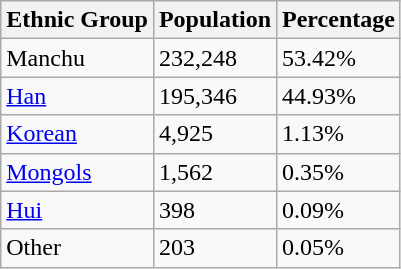<table class="wikitable">
<tr>
<th>Ethnic Group</th>
<th>Population</th>
<th>Percentage</th>
</tr>
<tr>
<td>Manchu</td>
<td>232,248</td>
<td>53.42%</td>
</tr>
<tr>
<td><a href='#'>Han</a></td>
<td>195,346</td>
<td>44.93%</td>
</tr>
<tr>
<td><a href='#'>Korean</a></td>
<td>4,925</td>
<td>1.13%</td>
</tr>
<tr>
<td><a href='#'>Mongols</a></td>
<td>1,562</td>
<td>0.35%</td>
</tr>
<tr>
<td><a href='#'>Hui</a></td>
<td>398</td>
<td>0.09%</td>
</tr>
<tr>
<td>Other</td>
<td>203</td>
<td>0.05%</td>
</tr>
</table>
